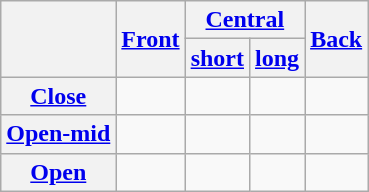<table class="wikitable" style="text-align:center">
<tr>
<th colspan="1" rowspan="2"></th>
<th rowspan="2"><a href='#'>Front</a></th>
<th colspan=2><a href='#'>Central</a></th>
<th rowspan="2"><a href='#'>Back</a></th>
</tr>
<tr class="small">
<th><a href='#'>short</a></th>
<th><a href='#'>long</a></th>
</tr>
<tr>
<th><a href='#'>Close</a></th>
<td></td>
<td></td>
<td></td>
<td></td>
</tr>
<tr>
<th><a href='#'>Open-mid</a></th>
<td></td>
<td></td>
<td></td>
<td></td>
</tr>
<tr>
<th><a href='#'>Open</a></th>
<td></td>
<td></td>
<td></td>
<td></td>
</tr>
</table>
